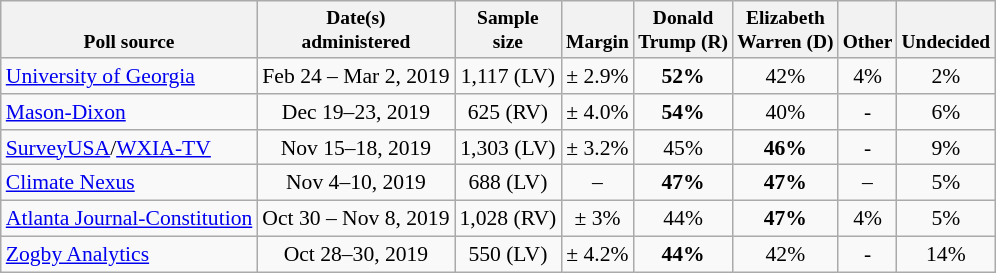<table class="wikitable" style="font-size:90%;text-align:center;">
<tr valign=bottom style="font-size:90%;">
<th>Poll source</th>
<th>Date(s)<br>administered</th>
<th>Sample<br>size</th>
<th>Margin<br></th>
<th>Donald<br>Trump (R)</th>
<th>Elizabeth<br>Warren (D)</th>
<th>Other</th>
<th>Undecided</th>
</tr>
<tr>
<td style="text-align:left;"><a href='#'>University of Georgia</a></td>
<td>Feb 24 – Mar 2, 2019</td>
<td>1,117 (LV)</td>
<td>± 2.9%</td>
<td><strong>52%</strong></td>
<td>42%</td>
<td>4%</td>
<td>2%</td>
</tr>
<tr>
<td style="text-align:left;"><a href='#'>Mason-Dixon</a></td>
<td>Dec 19–23, 2019</td>
<td>625 (RV)</td>
<td>± 4.0%</td>
<td><strong>54%</strong></td>
<td>40%</td>
<td>-</td>
<td>6%</td>
</tr>
<tr>
<td style="text-align:left;"><a href='#'>SurveyUSA</a>/<a href='#'>WXIA-TV</a></td>
<td>Nov 15–18, 2019</td>
<td>1,303 (LV)</td>
<td>± 3.2%</td>
<td>45%</td>
<td><strong>46%</strong></td>
<td>-</td>
<td>9%</td>
</tr>
<tr>
<td style="text-align:left;"><a href='#'>Climate Nexus</a></td>
<td>Nov 4–10, 2019</td>
<td>688 (LV)</td>
<td>–</td>
<td><strong>47%</strong></td>
<td><strong>47%</strong></td>
<td>–</td>
<td>5%</td>
</tr>
<tr>
<td style="text-align:left;"><a href='#'>Atlanta Journal-Constitution</a></td>
<td>Oct 30 – Nov 8, 2019</td>
<td>1,028 (RV)</td>
<td>± 3%</td>
<td>44%</td>
<td><strong>47%</strong></td>
<td>4%</td>
<td>5%</td>
</tr>
<tr>
<td style="text-align:left;"><a href='#'>Zogby Analytics</a></td>
<td>Oct 28–30, 2019</td>
<td>550 (LV)</td>
<td>± 4.2%</td>
<td><strong>44%</strong></td>
<td>42%</td>
<td>-</td>
<td>14%</td>
</tr>
</table>
